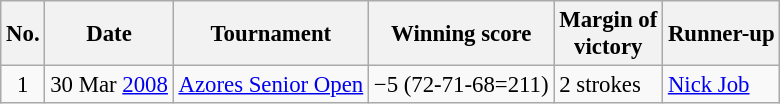<table class="wikitable" style="font-size:95%;">
<tr>
<th>No.</th>
<th>Date</th>
<th>Tournament</th>
<th>Winning score</th>
<th>Margin of<br>victory</th>
<th>Runner-up</th>
</tr>
<tr>
<td align=center>1</td>
<td align=right>30 Mar <a href='#'>2008</a></td>
<td><a href='#'>Azores Senior Open</a></td>
<td>−5 (72-71-68=211)</td>
<td>2 strokes</td>
<td> <a href='#'>Nick Job</a></td>
</tr>
</table>
